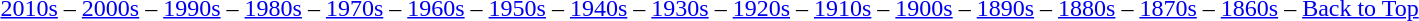<table class="toccolours" align="left">
<tr>
<td><br><a href='#'>2010s</a> – <a href='#'>2000s</a> – <a href='#'>1990s</a> – <a href='#'>1980s</a> – <a href='#'>1970s</a> – <a href='#'>1960s</a> – <a href='#'>1950s</a> – <a href='#'>1940s</a> – <a href='#'>1930s</a> – <a href='#'>1920s</a> – <a href='#'>1910s</a> – <a href='#'>1900s</a> – <a href='#'>1890s</a> – <a href='#'>1880s</a> – <a href='#'>1870s</a> – <a href='#'>1860s</a> – <a href='#'>Back to Top</a></td>
</tr>
</table>
